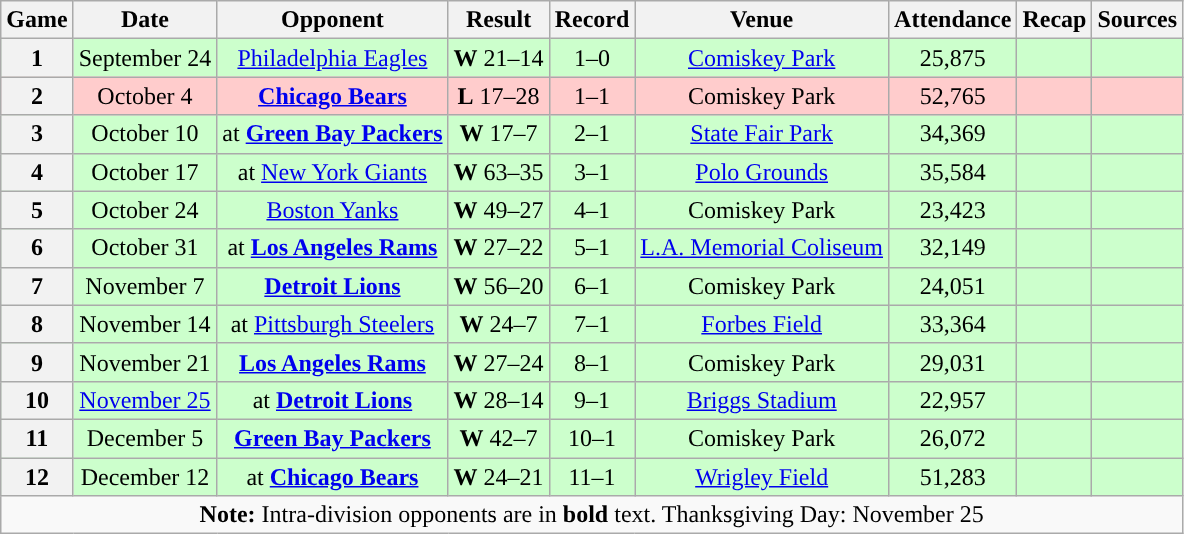<table class="wikitable" style="text-align:center">
<tr>
<th>Game</th>
<th>Date</th>
<th>Opponent</th>
<th>Result</th>
<th>Record</th>
<th>Venue</th>
<th>Attendance</th>
<th>Recap</th>
<th>Sources</th>
</tr>
<tr style="background:#cfc">
<th>1</th>
<td>September 24</td>
<td><a href='#'>Philadelphia Eagles</a></td>
<td><strong>W</strong> 21–14</td>
<td>1–0</td>
<td><a href='#'>Comiskey Park</a></td>
<td>25,875</td>
<td></td>
<td></td>
</tr>
<tr style="background:#fcc">
<th>2</th>
<td>October 4</td>
<td><strong><a href='#'>Chicago Bears</a></strong></td>
<td><strong>L</strong> 17–28</td>
<td>1–1</td>
<td>Comiskey Park</td>
<td>52,765</td>
<td></td>
<td></td>
</tr>
<tr style="background:#cfc">
<th>3</th>
<td>October 10</td>
<td>at <strong><a href='#'>Green Bay Packers</a></strong></td>
<td><strong>W</strong> 17–7</td>
<td>2–1</td>
<td><a href='#'>State Fair Park</a></td>
<td>34,369</td>
<td></td>
<td></td>
</tr>
<tr style="background:#cfc">
<th>4</th>
<td>October 17</td>
<td>at <a href='#'>New York Giants</a></td>
<td><strong>W</strong> 63–35</td>
<td>3–1</td>
<td><a href='#'>Polo Grounds</a></td>
<td>35,584</td>
<td></td>
<td></td>
</tr>
<tr style="background:#cfc">
<th>5</th>
<td>October 24</td>
<td><a href='#'>Boston Yanks</a></td>
<td><strong>W</strong> 49–27</td>
<td>4–1</td>
<td>Comiskey Park</td>
<td>23,423</td>
<td></td>
<td></td>
</tr>
<tr style="background:#cfc">
<th>6</th>
<td>October 31</td>
<td>at <strong><a href='#'>Los Angeles Rams</a></strong></td>
<td><strong>W</strong> 27–22</td>
<td>5–1</td>
<td><a href='#'>L.A. Memorial Coliseum</a></td>
<td>32,149</td>
<td></td>
<td></td>
</tr>
<tr style="background:#cfc">
<th>7</th>
<td>November 7</td>
<td><strong><a href='#'>Detroit Lions</a></strong></td>
<td><strong>W</strong> 56–20</td>
<td>6–1</td>
<td>Comiskey Park</td>
<td>24,051</td>
<td></td>
<td></td>
</tr>
<tr style="background:#cfc">
<th>8</th>
<td>November 14</td>
<td>at <a href='#'>Pittsburgh Steelers</a></td>
<td><strong>W</strong> 24–7</td>
<td>7–1</td>
<td><a href='#'>Forbes Field</a></td>
<td>33,364</td>
<td></td>
<td></td>
</tr>
<tr style="background:#cfc">
<th>9</th>
<td>November 21</td>
<td><strong><a href='#'>Los Angeles Rams</a></strong></td>
<td><strong>W</strong> 27–24</td>
<td>8–1</td>
<td>Comiskey Park</td>
<td>29,031</td>
<td></td>
<td></td>
</tr>
<tr style="background:#cfc">
<th>10</th>
<td><a href='#'>November 25</a></td>
<td>at <strong><a href='#'>Detroit Lions</a></strong></td>
<td><strong>W</strong> 28–14</td>
<td>9–1</td>
<td><a href='#'>Briggs Stadium</a></td>
<td>22,957</td>
<td></td>
<td></td>
</tr>
<tr style="background:#cfc">
<th>11</th>
<td>December 5</td>
<td><strong><a href='#'>Green Bay Packers</a></strong></td>
<td><strong>W</strong> 42–7</td>
<td>10–1</td>
<td>Comiskey Park</td>
<td>26,072</td>
<td></td>
<td></td>
</tr>
<tr style="background:#cfc">
<th>12</th>
<td>December 12</td>
<td>at <strong><a href='#'>Chicago Bears</a></strong></td>
<td><strong>W</strong> 24–21</td>
<td>11–1</td>
<td><a href='#'>Wrigley Field</a></td>
<td>51,283</td>
<td></td>
<td></td>
</tr>
<tr>
<td colspan="10"><strong>Note:</strong> Intra-division opponents are in <strong>bold</strong> text. Thanksgiving Day: November 25</td>
</tr>
</table>
